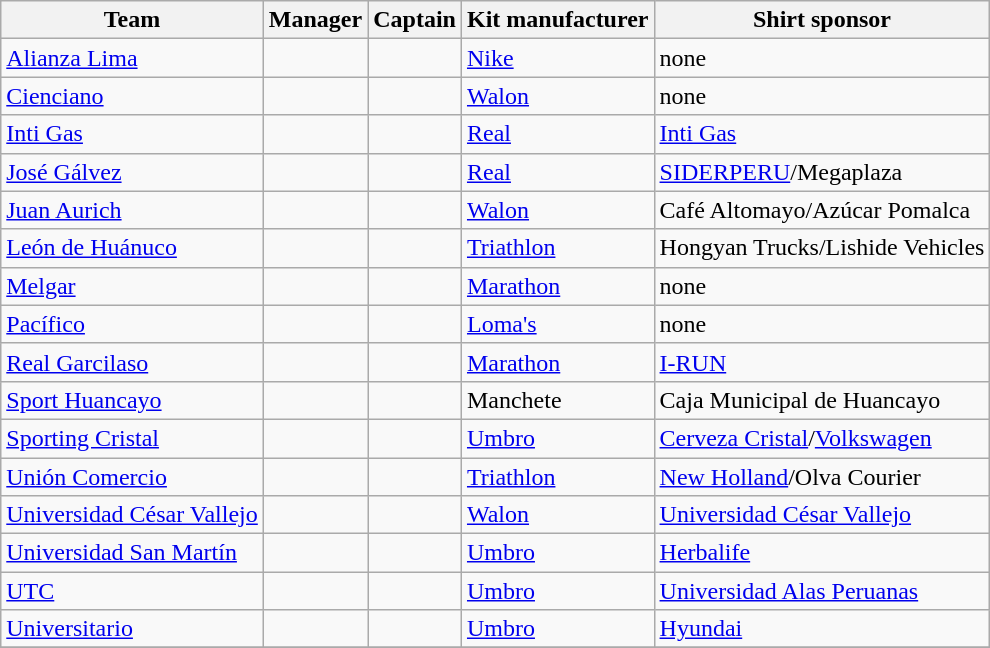<table class="wikitable sortable" style="text-align: left;">
<tr>
<th>Team</th>
<th>Manager</th>
<th>Captain</th>
<th>Kit manufacturer</th>
<th>Shirt sponsor</th>
</tr>
<tr>
<td><a href='#'>Alianza Lima</a></td>
<td> </td>
<td> </td>
<td><a href='#'>Nike</a></td>
<td>none</td>
</tr>
<tr>
<td><a href='#'>Cienciano</a></td>
<td> </td>
<td> </td>
<td><a href='#'>Walon</a></td>
<td>none</td>
</tr>
<tr>
<td><a href='#'>Inti Gas</a></td>
<td> </td>
<td> </td>
<td><a href='#'>Real</a></td>
<td><a href='#'>Inti Gas</a></td>
</tr>
<tr>
<td><a href='#'>José Gálvez</a></td>
<td> </td>
<td> </td>
<td><a href='#'>Real</a></td>
<td><a href='#'>SIDERPERU</a>/Megaplaza</td>
</tr>
<tr>
<td><a href='#'>Juan Aurich</a></td>
<td> </td>
<td> </td>
<td><a href='#'>Walon</a></td>
<td>Café Altomayo/Azúcar Pomalca</td>
</tr>
<tr>
<td><a href='#'>León de Huánuco</a></td>
<td> </td>
<td> </td>
<td><a href='#'>Triathlon</a></td>
<td>Hongyan Trucks/Lishide Vehicles</td>
</tr>
<tr>
<td><a href='#'>Melgar</a></td>
<td> </td>
<td> </td>
<td><a href='#'>Marathon</a></td>
<td>none</td>
</tr>
<tr>
<td><a href='#'>Pacífico</a></td>
<td> </td>
<td> </td>
<td><a href='#'>Loma's</a></td>
<td>none</td>
</tr>
<tr>
<td><a href='#'>Real Garcilaso</a></td>
<td> </td>
<td> </td>
<td><a href='#'>Marathon</a></td>
<td><a href='#'>I-RUN</a></td>
</tr>
<tr>
<td><a href='#'>Sport Huancayo</a></td>
<td> </td>
<td> </td>
<td>Manchete</td>
<td>Caja Municipal de Huancayo</td>
</tr>
<tr>
<td><a href='#'>Sporting Cristal</a></td>
<td> </td>
<td> </td>
<td><a href='#'>Umbro</a></td>
<td><a href='#'>Cerveza Cristal</a>/<a href='#'>Volkswagen</a></td>
</tr>
<tr>
<td><a href='#'>Unión Comercio</a></td>
<td> </td>
<td> </td>
<td><a href='#'>Triathlon</a></td>
<td><a href='#'>New Holland</a>/Olva Courier</td>
</tr>
<tr>
<td><a href='#'>Universidad César Vallejo</a></td>
<td> </td>
<td> </td>
<td><a href='#'>Walon</a></td>
<td><a href='#'>Universidad César Vallejo</a></td>
</tr>
<tr>
<td><a href='#'>Universidad San Martín</a></td>
<td> </td>
<td> </td>
<td><a href='#'>Umbro</a></td>
<td><a href='#'>Herbalife</a></td>
</tr>
<tr>
<td><a href='#'>UTC</a></td>
<td> </td>
<td> </td>
<td><a href='#'>Umbro</a></td>
<td><a href='#'>Universidad Alas Peruanas</a></td>
</tr>
<tr>
<td><a href='#'>Universitario</a></td>
<td> </td>
<td> </td>
<td><a href='#'>Umbro</a></td>
<td><a href='#'>Hyundai</a></td>
</tr>
<tr>
</tr>
</table>
